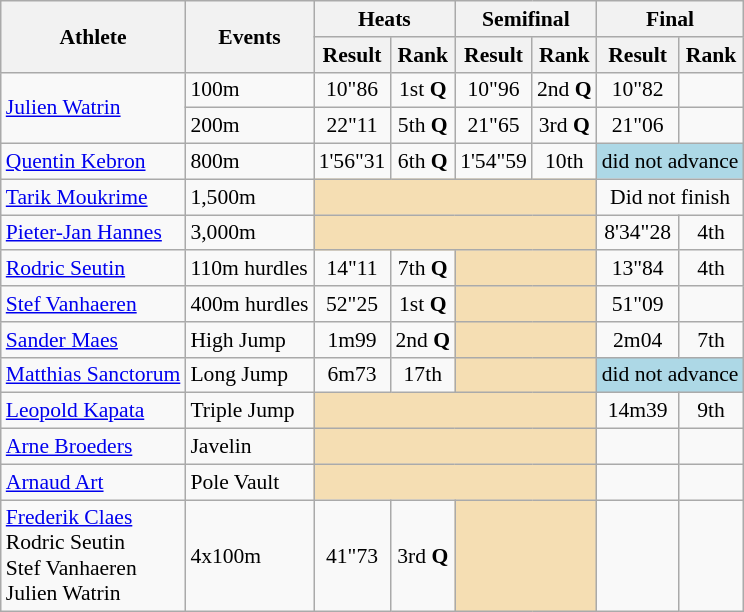<table class=wikitable style="font-size:90%">
<tr>
<th rowspan="2">Athlete</th>
<th rowspan="2">Events</th>
<th colspan="2">Heats</th>
<th colspan="2">Semifinal</th>
<th colspan="2">Final</th>
</tr>
<tr>
<th>Result</th>
<th>Rank</th>
<th>Result</th>
<th>Rank</th>
<th>Result</th>
<th>Rank</th>
</tr>
<tr>
<td rowspan="2"><a href='#'>Julien Watrin</a></td>
<td>100m</td>
<td align=center>10"86</td>
<td align=center>1st <strong>Q</strong></td>
<td align=center>10"96</td>
<td align=center>2nd <strong>Q</strong></td>
<td align=center>10"82</td>
<td align=center></td>
</tr>
<tr>
<td>200m</td>
<td align=center>22"11</td>
<td align=center>5th <strong>Q</strong></td>
<td align=center>21"65</td>
<td align=center>3rd <strong>Q</strong></td>
<td align=center>21"06</td>
<td align=center></td>
</tr>
<tr>
<td><a href='#'>Quentin Kebron</a></td>
<td>800m</td>
<td align=center>1'56"31</td>
<td align=center>6th <strong>Q</strong></td>
<td align=center>1'54"59</td>
<td align=center>10th</td>
<td colspan="2" bgcolor="lightblue" align="center">did not advance</td>
</tr>
<tr>
<td><a href='#'>Tarik Moukrime</a></td>
<td>1,500m</td>
<td colspan="4" bgcolor="wheat"></td>
<td colspan="2" align=center>Did not finish</td>
</tr>
<tr>
<td><a href='#'>Pieter-Jan Hannes</a></td>
<td>3,000m</td>
<td colspan="4" bgcolor="wheat"></td>
<td align=center>8'34"28</td>
<td align=center>4th</td>
</tr>
<tr>
<td><a href='#'>Rodric Seutin</a></td>
<td>110m hurdles</td>
<td align=center>14"11</td>
<td align=center>7th <strong>Q</strong></td>
<td colspan="2" bgcolor="wheat"></td>
<td align=center>13"84</td>
<td align=center>4th</td>
</tr>
<tr>
<td><a href='#'>Stef Vanhaeren</a></td>
<td>400m hurdles</td>
<td align=center>52"25</td>
<td align=center>1st <strong>Q</strong></td>
<td colspan="2" bgcolor="wheat"></td>
<td align=center>51"09</td>
<td align=center></td>
</tr>
<tr>
<td><a href='#'>Sander Maes</a></td>
<td>High Jump</td>
<td align=center>1m99</td>
<td align=center>2nd <strong>Q</strong></td>
<td colspan="2" bgcolor="wheat"></td>
<td align=center>2m04</td>
<td align=center>7th</td>
</tr>
<tr>
<td><a href='#'>Matthias Sanctorum</a></td>
<td>Long Jump</td>
<td align=center>6m73</td>
<td align=center>17th</td>
<td colspan="2" bgcolor="wheat"></td>
<td colspan="2" bgcolor="lightblue" align="center">did not advance</td>
</tr>
<tr>
<td><a href='#'>Leopold Kapata</a></td>
<td>Triple Jump</td>
<td colspan="4" bgcolor="wheat"></td>
<td align=center>14m39</td>
<td align=center>9th</td>
</tr>
<tr>
<td><a href='#'>Arne Broeders</a></td>
<td>Javelin</td>
<td colspan="4" bgcolor="wheat"></td>
<td align=center></td>
<td align=center></td>
</tr>
<tr>
<td><a href='#'>Arnaud Art</a></td>
<td>Pole Vault</td>
<td colspan="4" bgcolor="wheat"></td>
<td align=center></td>
<td align=center></td>
</tr>
<tr>
<td><a href='#'>Frederik Claes</a><br>Rodric Seutin<br>Stef Vanhaeren<br>Julien Watrin</td>
<td>4x100m</td>
<td align=center>41"73</td>
<td align=center>3rd <strong>Q</strong></td>
<td colspan="2" bgcolor="wheat"></td>
<td align=center></td>
<td align=center></td>
</tr>
</table>
